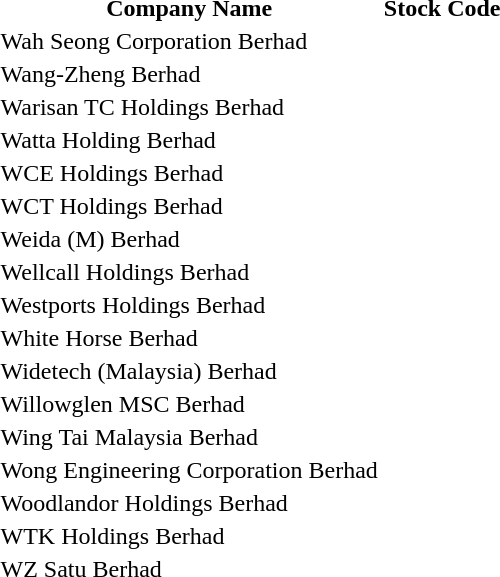<table style="background:transparent;">
<tr>
<th>Company Name</th>
<th>Stock Code</th>
</tr>
<tr>
<td>Wah Seong Corporation Berhad</td>
<td></td>
</tr>
<tr>
<td>Wang-Zheng Berhad</td>
<td></td>
</tr>
<tr>
<td>Warisan TC Holdings Berhad</td>
<td></td>
</tr>
<tr>
<td>Watta Holding Berhad</td>
<td></td>
</tr>
<tr>
<td>WCE Holdings Berhad</td>
<td></td>
</tr>
<tr>
<td>WCT Holdings Berhad</td>
<td></td>
</tr>
<tr>
<td>Weida (M) Berhad</td>
<td></td>
</tr>
<tr>
<td>Wellcall Holdings Berhad</td>
<td></td>
</tr>
<tr>
<td>Westports Holdings Berhad</td>
<td></td>
</tr>
<tr>
<td>White Horse Berhad</td>
<td></td>
</tr>
<tr>
<td>Widetech (Malaysia) Berhad</td>
<td></td>
</tr>
<tr>
<td>Willowglen MSC Berhad</td>
<td></td>
</tr>
<tr>
<td>Wing Tai Malaysia Berhad</td>
<td></td>
</tr>
<tr>
<td>Wong Engineering Corporation Berhad</td>
<td></td>
</tr>
<tr>
<td>Woodlandor Holdings Berhad</td>
<td></td>
</tr>
<tr>
<td>WTK Holdings Berhad</td>
<td></td>
</tr>
<tr>
<td>WZ Satu Berhad</td>
<td></td>
</tr>
</table>
